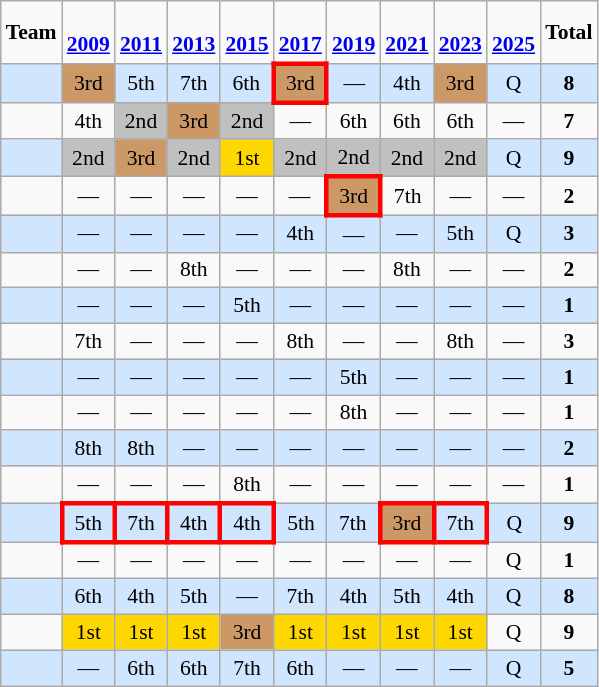<table class="wikitable" style="text-align:center; font-size:90%">
<tr bgcolor=>
<td><strong>Team</strong></td>
<td><strong><br><a href='#'>2009</a></strong></td>
<td><strong><br><a href='#'>2011</a></strong></td>
<td><strong><br><a href='#'>2013</a></strong></td>
<td><strong><br><a href='#'>2015</a></strong></td>
<td><strong><br><a href='#'>2017</a></strong></td>
<td><strong><br><a href='#'>2019</a></strong></td>
<td><strong><br><a href='#'>2021</a></strong></td>
<td><strong><br><a href='#'>2023</a></strong></td>
<td><strong><br><a href='#'>2025</a></strong></td>
<td><strong>Total</strong></td>
</tr>
<tr bgcolor=#D0E6FF>
<td align=left></td>
<td bgcolor=#cc9966>3rd</td>
<td>5th</td>
<td>7th</td>
<td>6th</td>
<td style="border: 3px solid red" bgcolor=#cc9966>3rd</td>
<td>—</td>
<td>4th</td>
<td bgcolor=#cc9966>3rd</td>
<td>Q</td>
<td><strong>8</strong></td>
</tr>
<tr>
<td align=left></td>
<td>4th</td>
<td bgcolor=silver>2nd</td>
<td bgcolor=#cc9966>3rd</td>
<td bgcolor=silver>2nd</td>
<td>—</td>
<td>6th</td>
<td>6th</td>
<td>6th</td>
<td>—</td>
<td><strong>7</strong></td>
</tr>
<tr bgcolor=#D0E6FF>
<td align=left></td>
<td bgcolor=silver>2nd</td>
<td bgcolor=#cc9966>3rd</td>
<td bgcolor=silver>2nd</td>
<td bgcolor=gold>1st</td>
<td bgcolor=silver>2nd</td>
<td bgcolor=silver>2nd</td>
<td bgcolor=silver>2nd</td>
<td bgcolor=silver>2nd</td>
<td>Q</td>
<td><strong>9</strong></td>
</tr>
<tr>
<td align=left></td>
<td>—</td>
<td>—</td>
<td>—</td>
<td>—</td>
<td>—</td>
<td style="border: 3px solid red" bgcolor=#cc9966>3rd</td>
<td>7th</td>
<td>—</td>
<td>—</td>
<td><strong>2</strong></td>
</tr>
<tr bgcolor=#D0E6FF>
<td align=left></td>
<td>—</td>
<td>—</td>
<td>—</td>
<td>—</td>
<td>4th</td>
<td>—</td>
<td>—</td>
<td>5th</td>
<td>Q</td>
<td><strong>3</strong></td>
</tr>
<tr>
<td align=left></td>
<td>—</td>
<td>—</td>
<td>8th</td>
<td>—</td>
<td>—</td>
<td>—</td>
<td>8th</td>
<td>—</td>
<td>—</td>
<td><strong>2</strong></td>
</tr>
<tr bgcolor=#D0E6FF>
<td align=left></td>
<td>—</td>
<td>—</td>
<td>—</td>
<td>5th</td>
<td>—</td>
<td>—</td>
<td>—</td>
<td>—</td>
<td>—</td>
<td><strong>1</strong></td>
</tr>
<tr>
<td align=left></td>
<td>7th</td>
<td>—</td>
<td>—</td>
<td>—</td>
<td>8th</td>
<td>—</td>
<td>—</td>
<td>8th</td>
<td>—</td>
<td><strong>3</strong></td>
</tr>
<tr bgcolor=#D0E6FF>
<td align=left></td>
<td>—</td>
<td>—</td>
<td>—</td>
<td>—</td>
<td>—</td>
<td>5th</td>
<td>—</td>
<td>—</td>
<td>—</td>
<td><strong>1</strong></td>
</tr>
<tr>
<td align=left></td>
<td>—</td>
<td>—</td>
<td>—</td>
<td>—</td>
<td>—</td>
<td>8th</td>
<td>—</td>
<td>—</td>
<td>—</td>
<td><strong>1</strong></td>
</tr>
<tr bgcolor=#D0E6FF>
<td align=left></td>
<td>8th</td>
<td>8th</td>
<td>—</td>
<td>—</td>
<td>—</td>
<td>—</td>
<td>—</td>
<td>—</td>
<td>—</td>
<td><strong>2</strong></td>
</tr>
<tr>
<td align=left></td>
<td>—</td>
<td>—</td>
<td>—</td>
<td>8th</td>
<td>—</td>
<td>—</td>
<td>—</td>
<td>—</td>
<td>—</td>
<td><strong>1</strong></td>
</tr>
<tr bgcolor=#D0E6FF>
<td align=left></td>
<td style="border: 3px solid red">5th</td>
<td style="border: 3px solid red">7th</td>
<td style="border: 3px solid red">4th</td>
<td style="border: 3px solid red">4th</td>
<td>5th</td>
<td>7th</td>
<td style="border: 3px solid red" bgcolor=#cc9966>3rd</td>
<td style="border: 3px solid red">7th</td>
<td>Q</td>
<td><strong>9</strong></td>
</tr>
<tr>
<td align=left></td>
<td>—</td>
<td>—</td>
<td>—</td>
<td>—</td>
<td>—</td>
<td>—</td>
<td>—</td>
<td>—</td>
<td>Q</td>
<td><strong>1</strong></td>
</tr>
<tr bgcolor=#D0E6FF>
<td align=left></td>
<td>6th</td>
<td>4th</td>
<td>5th</td>
<td>—</td>
<td>7th</td>
<td>4th</td>
<td>5th</td>
<td>4th</td>
<td>Q</td>
<td><strong>8</strong></td>
</tr>
<tr>
<td align=left></td>
<td bgcolor=gold>1st</td>
<td bgcolor=gold>1st</td>
<td bgcolor=gold>1st</td>
<td bgcolor=#cc9966>3rd</td>
<td bgcolor=gold>1st</td>
<td bgcolor=gold>1st</td>
<td bgcolor=gold>1st</td>
<td bgcolor=gold>1st</td>
<td>Q</td>
<td><strong>9</strong></td>
</tr>
<tr bgcolor=#D0E6FF>
<td align=left></td>
<td>—</td>
<td>6th</td>
<td>6th</td>
<td>7th</td>
<td>6th</td>
<td>—</td>
<td>—</td>
<td>—</td>
<td>Q</td>
<td><strong>5</strong></td>
</tr>
</table>
